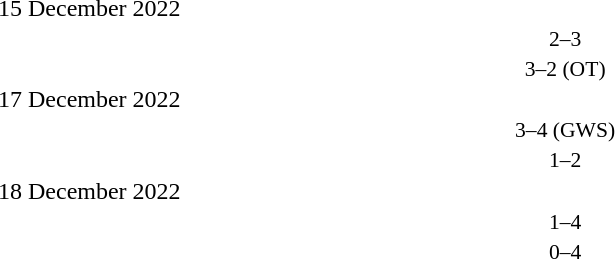<table style="width:100%;" cellspacing="1">
<tr>
<th width=25%></th>
<th width=2%></th>
<th width=6%></th>
<th width=2%></th>
<th width=25%></th>
</tr>
<tr>
<td>15 December 2022</td>
</tr>
<tr style=font-size:90%>
<td align=right></td>
<td></td>
<td align=center>2–3</td>
<td></td>
<td><strong></strong></td>
<td></td>
</tr>
<tr style=font-size:90%>
<td align=right><strong></strong></td>
<td></td>
<td align=center>3–2 (OT)</td>
<td></td>
<td></td>
<td></td>
</tr>
<tr>
<td>17 December 2022</td>
</tr>
<tr style=font-size:90%>
<td align=right></td>
<td></td>
<td align=center>3–4 (GWS)</td>
<td></td>
<td><strong></strong></td>
<td></td>
</tr>
<tr style=font-size:90%>
<td align=right></td>
<td></td>
<td align=center>1–2</td>
<td></td>
<td><strong></strong></td>
<td></td>
</tr>
<tr>
<td>18 December 2022</td>
</tr>
<tr style=font-size:90%>
<td align=right></td>
<td></td>
<td align=center>1–4</td>
<td></td>
<td><strong></strong></td>
<td></td>
</tr>
<tr style=font-size:90%>
<td align=right></td>
<td></td>
<td align=center>0–4</td>
<td></td>
<td><strong></strong></td>
<td></td>
</tr>
</table>
